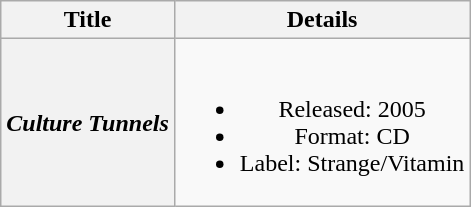<table class="wikitable plainrowheaders" style="text-align:center;" border="1">
<tr>
<th>Title</th>
<th>Details</th>
</tr>
<tr>
<th scope="row"><em>Culture Tunnels</em></th>
<td><br><ul><li>Released: 2005</li><li>Format: CD</li><li>Label: Strange/Vitamin</li></ul></td>
</tr>
</table>
